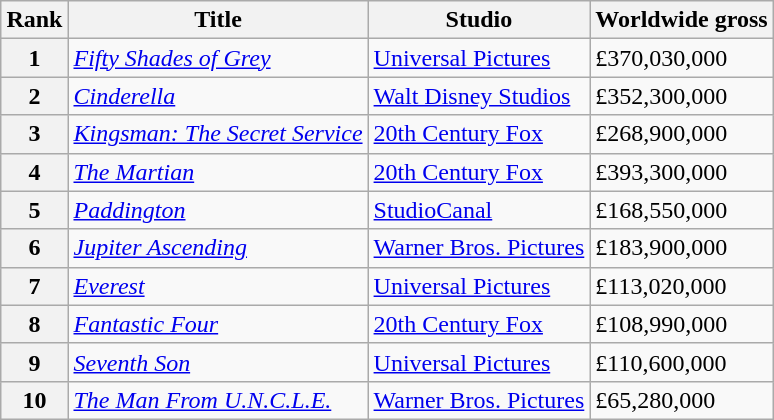<table class="wikitable sortable" style="margin:auto; margin:auto;">
<tr>
<th>Rank</th>
<th>Title</th>
<th>Studio</th>
<th>Worldwide gross</th>
</tr>
<tr>
<th style="text-align:center;">1</th>
<td><em><a href='#'>Fifty Shades of Grey</a></em></td>
<td><a href='#'>Universal Pictures</a></td>
<td>£370,030,000</td>
</tr>
<tr>
<th style="text-align:center;">2</th>
<td><em><a href='#'>Cinderella</a></em></td>
<td><a href='#'>Walt Disney Studios</a></td>
<td>£352,300,000</td>
</tr>
<tr>
<th style="text-align:center;">3</th>
<td><em><a href='#'>Kingsman: The Secret Service</a></em></td>
<td><a href='#'>20th Century Fox</a></td>
<td>£268,900,000</td>
</tr>
<tr>
<th style="text-align:center;">4</th>
<td><em><a href='#'>The Martian</a></em></td>
<td><a href='#'>20th Century Fox</a></td>
<td>£393,300,000</td>
</tr>
<tr>
<th style="text-align:center;">5</th>
<td><em><a href='#'>Paddington</a></em></td>
<td><a href='#'>StudioCanal</a></td>
<td>£168,550,000</td>
</tr>
<tr>
<th style="text-align:center;">6</th>
<td><em><a href='#'>Jupiter Ascending</a></em></td>
<td><a href='#'>Warner Bros. Pictures</a></td>
<td>£183,900,000</td>
</tr>
<tr>
<th style="text-align:center;">7</th>
<td><em><a href='#'>Everest</a></em></td>
<td><a href='#'>Universal Pictures</a></td>
<td>£113,020,000</td>
</tr>
<tr>
<th style="text-align:center;">8</th>
<td><em><a href='#'>Fantastic Four</a></em></td>
<td><a href='#'>20th Century Fox</a></td>
<td>£108,990,000</td>
</tr>
<tr>
<th style="text-align:center;">9</th>
<td><em><a href='#'>Seventh Son</a></em></td>
<td><a href='#'>Universal Pictures</a></td>
<td>£110,600,000</td>
</tr>
<tr>
<th style="text-align:center;">10</th>
<td><em><a href='#'>The Man From U.N.C.L.E.</a></em></td>
<td><a href='#'>Warner Bros. Pictures</a></td>
<td>£65,280,000</td>
</tr>
</table>
